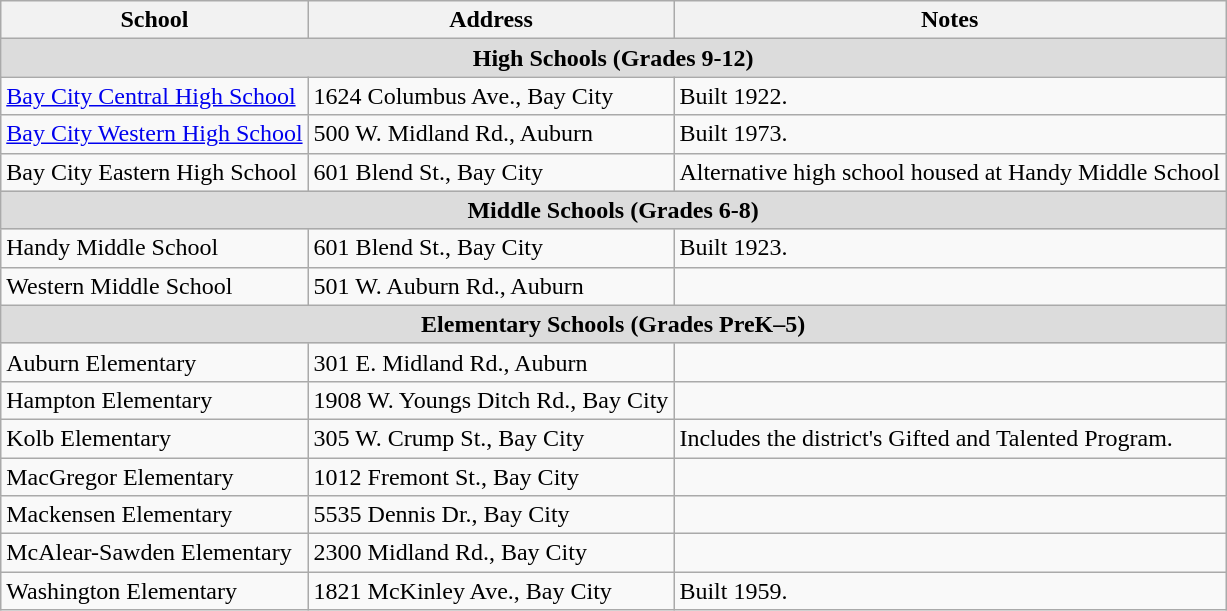<table class="wikitable">
<tr>
<th>School</th>
<th>Address</th>
<th>Notes</th>
</tr>
<tr>
<th colspan="3" style="background:#dcdcdc;">High Schools (Grades 9-12)</th>
</tr>
<tr>
<td><a href='#'>Bay City Central High School</a></td>
<td>1624 Columbus Ave., Bay City</td>
<td>Built 1922.</td>
</tr>
<tr>
<td><a href='#'>Bay City Western High School</a></td>
<td>500 W. Midland Rd., Auburn</td>
<td>Built 1973.</td>
</tr>
<tr>
<td>Bay City Eastern High School</td>
<td>601 Blend St., Bay City</td>
<td>Alternative high school housed at Handy Middle School</td>
</tr>
<tr>
<th colspan="3" style="background:#dcdcdc;">Middle Schools (Grades 6-8)</th>
</tr>
<tr>
<td>Handy Middle School</td>
<td>601 Blend St., Bay City</td>
<td>Built 1923.</td>
</tr>
<tr>
<td>Western Middle School</td>
<td>501 W. Auburn Rd., Auburn</td>
<td></td>
</tr>
<tr>
<th colspan="3" style="background:#dcdcdc;">Elementary Schools (Grades PreK–5)</th>
</tr>
<tr>
<td>Auburn Elementary</td>
<td>301 E. Midland Rd., Auburn</td>
<td></td>
</tr>
<tr>
<td>Hampton Elementary</td>
<td>1908 W. Youngs Ditch Rd., Bay City</td>
<td></td>
</tr>
<tr>
<td>Kolb Elementary</td>
<td>305 W. Crump St., Bay City</td>
<td>Includes the district's Gifted and Talented Program.</td>
</tr>
<tr>
<td>MacGregor Elementary</td>
<td>1012 Fremont St., Bay City</td>
<td></td>
</tr>
<tr>
<td>Mackensen Elementary</td>
<td>5535 Dennis Dr., Bay City</td>
<td></td>
</tr>
<tr>
<td>McAlear-Sawden Elementary</td>
<td>2300 Midland Rd., Bay City</td>
<td></td>
</tr>
<tr>
<td>Washington Elementary</td>
<td>1821 McKinley Ave., Bay City</td>
<td>Built 1959.</td>
</tr>
</table>
